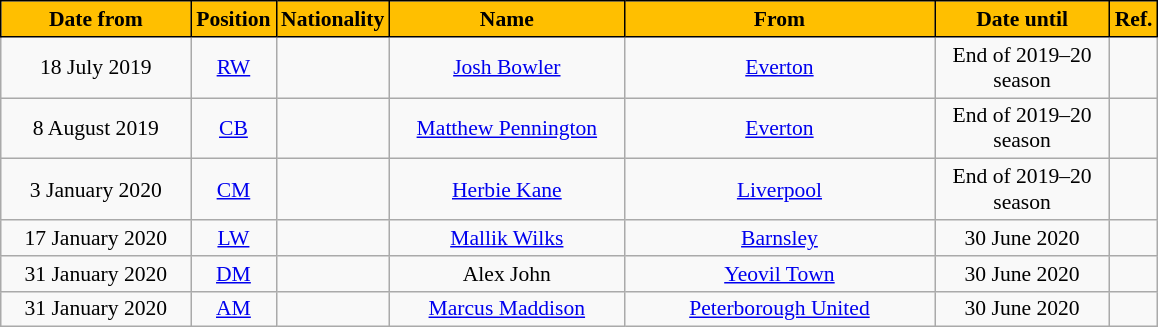<table class="wikitable"  style="text-align:center; font-size:90%; ">
<tr>
<th style="color:#000000; background:#ffbf00; border:1px solid #000000; width:120px;">Date from</th>
<th style="color:#000000; background:#ffbf00; border:1px solid #000000; width:50px;">Position</th>
<th style="color:#000000; background:#ffbf00; border:1px solid #000000; width:50px;">Nationality</th>
<th style="color:#000000; background:#ffbf00; border:1px solid #000000; width:150px;">Name</th>
<th style="color:#000000; background:#ffbf00; border:1px solid #000000; width:200px;">From</th>
<th style="color:#000000; background:#ffbf00; border:1px solid #000000; width:110px;">Date until</th>
<th style="color:#000000; background:#ffbf00; border:1px solid #000000; width:25px;">Ref.</th>
</tr>
<tr>
<td>18 July 2019</td>
<td><a href='#'>RW</a></td>
<td></td>
<td><a href='#'>Josh Bowler</a></td>
<td> <a href='#'>Everton</a></td>
<td>End of 2019–20 season</td>
<td></td>
</tr>
<tr>
<td>8 August 2019</td>
<td><a href='#'>CB</a></td>
<td></td>
<td><a href='#'>Matthew Pennington</a></td>
<td> <a href='#'>Everton</a></td>
<td>End of 2019–20 season</td>
<td></td>
</tr>
<tr>
<td>3 January 2020</td>
<td><a href='#'>CM</a></td>
<td></td>
<td><a href='#'>Herbie Kane</a></td>
<td> <a href='#'>Liverpool</a></td>
<td>End of 2019–20 season</td>
<td></td>
</tr>
<tr>
<td>17 January 2020</td>
<td><a href='#'>LW</a></td>
<td></td>
<td><a href='#'>Mallik Wilks</a></td>
<td> <a href='#'>Barnsley</a></td>
<td>30 June 2020</td>
<td></td>
</tr>
<tr>
<td>31 January 2020</td>
<td><a href='#'>DM</a></td>
<td></td>
<td>Alex John</td>
<td> <a href='#'>Yeovil Town</a></td>
<td>30 June 2020</td>
<td></td>
</tr>
<tr>
<td>31 January 2020</td>
<td><a href='#'>AM</a></td>
<td></td>
<td><a href='#'>Marcus Maddison</a></td>
<td> <a href='#'>Peterborough United</a></td>
<td>30 June 2020</td>
<td></td>
</tr>
</table>
